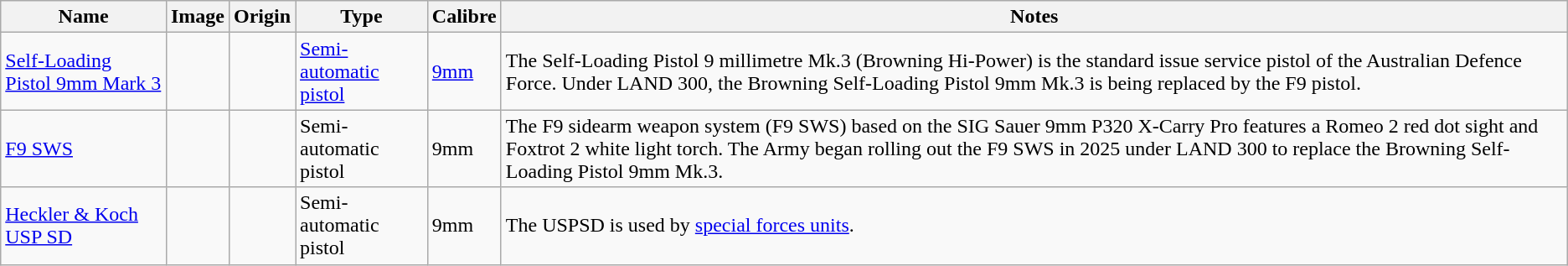<table class="wikitable">
<tr>
<th>Name</th>
<th>Image</th>
<th>Origin</th>
<th>Type</th>
<th>Calibre</th>
<th>Notes</th>
</tr>
<tr>
<td><a href='#'>Self-Loading Pistol 9mm Mark 3</a></td>
<td></td>
<td></td>
<td><a href='#'>Semi-automatic pistol</a></td>
<td><a href='#'>9mm</a></td>
<td>The Self-Loading Pistol 9 millimetre Mk.3 (Browning Hi-Power) is the standard issue service pistol of the Australian Defence Force. Under LAND 300, the Browning Self-Loading Pistol 9mm Mk.3 is being replaced by the F9 pistol.</td>
</tr>
<tr>
<td><a href='#'>F9 SWS</a></td>
<td></td>
<td></td>
<td>Semi-automatic pistol</td>
<td>9mm</td>
<td>The F9 sidearm weapon system (F9 SWS) based on the SIG Sauer 9mm P320 X-Carry Pro features a Romeo 2 red dot sight and Foxtrot 2 white light torch. The Army began rolling out the F9 SWS in 2025 under LAND 300 to replace the Browning Self-Loading Pistol 9mm Mk.3.</td>
</tr>
<tr>
<td><a href='#'>Heckler & Koch USP SD</a></td>
<td></td>
<td></td>
<td>Semi-automatic pistol</td>
<td>9mm</td>
<td>The USPSD is used by <a href='#'>special forces units</a>.</td>
</tr>
</table>
